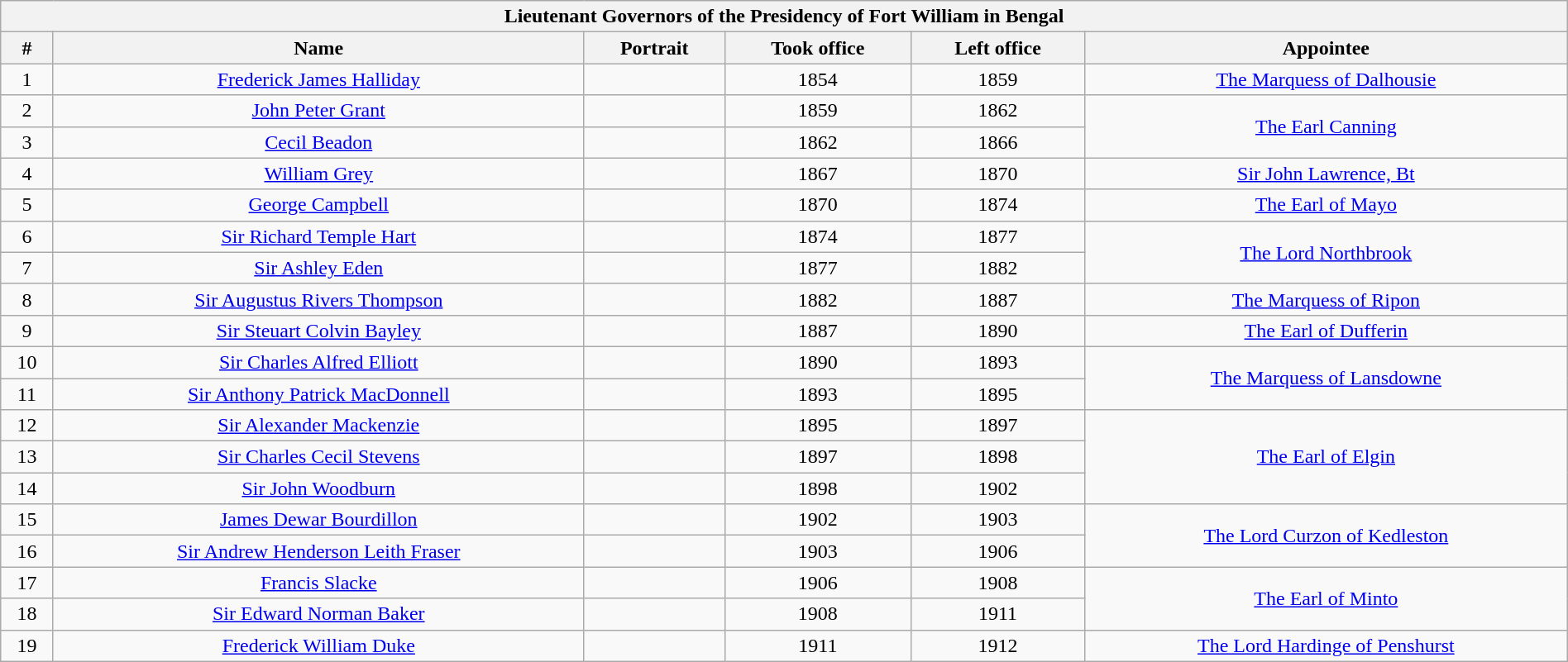<table class="wikitable" width="100%" style="text-align:center;">
<tr>
<th colspan="6">Lieutenant Governors of the Presidency of Fort William in Bengal</th>
</tr>
<tr>
<th>#</th>
<th>Name</th>
<th>Portrait</th>
<th>Took office</th>
<th>Left office</th>
<th>Appointee</th>
</tr>
<tr>
<td>1</td>
<td><a href='#'><small></small> Frederick James Halliday</a></td>
<td></td>
<td>1854</td>
<td>1859</td>
<td><a href='#'>The Marquess of Dalhousie</a></td>
</tr>
<tr>
<td>2</td>
<td><a href='#'><small></small> John Peter Grant</a></td>
<td></td>
<td>1859</td>
<td>1862</td>
<td rowspan="2"><a href='#'>The Earl Canning</a></td>
</tr>
<tr>
<td>3</td>
<td><a href='#'><small></small> Cecil Beadon</a></td>
<td></td>
<td>1862</td>
<td>1866</td>
</tr>
<tr>
<td>4</td>
<td><a href='#'><small></small> William Grey</a></td>
<td></td>
<td>1867</td>
<td>1870</td>
<td><a href='#'>Sir John Lawrence, Bt</a></td>
</tr>
<tr>
<td>5</td>
<td><a href='#'><small></small> George Campbell</a></td>
<td></td>
<td>1870</td>
<td>1874</td>
<td><a href='#'>The Earl of Mayo</a></td>
</tr>
<tr>
<td>6</td>
<td><a href='#'><small></small>Sir Richard Temple Hart</a></td>
<td></td>
<td>1874</td>
<td>1877</td>
<td rowspan="2"><a href='#'>The Lord Northbrook</a></td>
</tr>
<tr>
<td>7</td>
<td><a href='#'><small></small> Sir Ashley Eden</a></td>
<td></td>
<td>1877</td>
<td>1882</td>
</tr>
<tr>
<td>8</td>
<td><a href='#'><small></small> Sir Augustus Rivers Thompson</a></td>
<td></td>
<td>1882</td>
<td>1887</td>
<td><a href='#'>The Marquess of Ripon</a></td>
</tr>
<tr>
<td>9</td>
<td><a href='#'><small></small> Sir Steuart Colvin Bayley</a></td>
<td></td>
<td>1887</td>
<td>1890</td>
<td><a href='#'>The Earl of Dufferin</a></td>
</tr>
<tr>
<td>10</td>
<td><a href='#'><small></small> Sir Charles Alfred Elliott</a></td>
<td></td>
<td>1890</td>
<td>1893</td>
<td rowspan="2"><a href='#'>The Marquess of Lansdowne</a></td>
</tr>
<tr>
<td>11</td>
<td><a href='#'><small></small>Sir Anthony Patrick MacDonnell</a></td>
<td></td>
<td>1893</td>
<td>1895</td>
</tr>
<tr>
<td>12</td>
<td><a href='#'><small></small> Sir Alexander Mackenzie</a></td>
<td></td>
<td>1895</td>
<td>1897</td>
<td rowspan="3"><a href='#'>The Earl of Elgin</a></td>
</tr>
<tr>
<td>13</td>
<td><a href='#'><small></small> Sir Charles Cecil Stevens</a></td>
<td></td>
<td>1897</td>
<td>1898</td>
</tr>
<tr>
<td>14</td>
<td><a href='#'><small></small> Sir John Woodburn</a></td>
<td></td>
<td>1898</td>
<td>1902</td>
</tr>
<tr>
<td>15</td>
<td><a href='#'>James Dewar Bourdillon</a></td>
<td></td>
<td>1902</td>
<td>1903</td>
<td rowspan="2"><a href='#'>The Lord Curzon of Kedleston</a></td>
</tr>
<tr>
<td>16</td>
<td><a href='#'><small></small> Sir Andrew Henderson Leith Fraser</a></td>
<td></td>
<td>1903</td>
<td>1906</td>
</tr>
<tr>
<td>17</td>
<td><a href='#'>Francis Slacke</a></td>
<td></td>
<td>1906</td>
<td>1908</td>
<td rowspan="2"><a href='#'>The Earl of Minto</a></td>
</tr>
<tr>
<td>18</td>
<td><a href='#'><small></small> Sir Edward Norman Baker</a></td>
<td></td>
<td>1908</td>
<td>1911</td>
</tr>
<tr>
<td>19</td>
<td><a href='#'><small></small> Frederick William Duke</a></td>
<td></td>
<td>1911</td>
<td>1912</td>
<td><a href='#'>The Lord Hardinge of Penshurst</a></td>
</tr>
</table>
